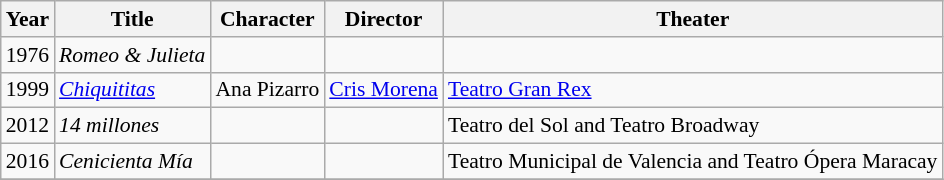<table class="wikitable" style="font-size: 90%;">
<tr>
<th>Year</th>
<th>Title</th>
<th>Character</th>
<th>Director</th>
<th>Theater</th>
</tr>
<tr>
<td>1976</td>
<td><em>Romeo & Julieta</em></td>
<td></td>
<td></td>
<td></td>
</tr>
<tr>
<td>1999</td>
<td><em><a href='#'>Chiquititas</a></em></td>
<td>Ana Pizarro</td>
<td><a href='#'>Cris Morena</a></td>
<td><a href='#'>Teatro Gran Rex</a></td>
</tr>
<tr>
<td>2012</td>
<td><em>14 millones</em></td>
<td></td>
<td></td>
<td>Teatro del Sol and Teatro Broadway</td>
</tr>
<tr>
<td>2016</td>
<td><em>Cenicienta Mía</em></td>
<td></td>
<td></td>
<td>Teatro Municipal de Valencia and Teatro Ópera Maracay</td>
</tr>
<tr>
</tr>
</table>
